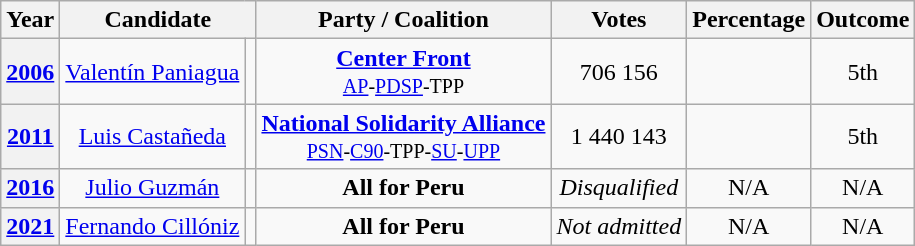<table class="wikitable" style="text-align:center">
<tr>
<th>Year</th>
<th colspan="2">Candidate</th>
<th>Party / Coalition</th>
<th>Votes</th>
<th>Percentage</th>
<th>Outcome</th>
</tr>
<tr>
<th><strong><a href='#'>2006</a></strong></th>
<td><a href='#'>Valentín Paniagua</a></td>
<td></td>
<td><strong><a href='#'>Center Front</a></strong><br><small><a href='#'>AP</a>-<a href='#'>PDSP</a>-TPP</small></td>
<td>706 156</td>
<td></td>
<td>5th</td>
</tr>
<tr>
<th><strong><a href='#'>2011</a></strong></th>
<td><a href='#'>Luis Castañeda</a></td>
<td></td>
<td><strong><a href='#'>National Solidarity Alliance</a></strong><br><small><a href='#'>PSN</a>-<a href='#'>C90</a>-TPP-<a href='#'>SU</a>-<a href='#'>UPP</a></small></td>
<td>1 440 143</td>
<td></td>
<td>5th</td>
</tr>
<tr>
<th><strong><a href='#'>2016</a></strong></th>
<td><a href='#'>Julio Guzmán</a></td>
<td></td>
<td><strong>All for Peru</strong></td>
<td><em>Disqualified</em></td>
<td>N/A</td>
<td>N/A</td>
</tr>
<tr>
<th><strong><a href='#'>2021</a></strong></th>
<td><a href='#'>Fernando Cillóniz</a></td>
<td></td>
<td><strong>All for Peru</strong></td>
<td><em>Not admitted</em></td>
<td>N/A</td>
<td>N/A</td>
</tr>
</table>
